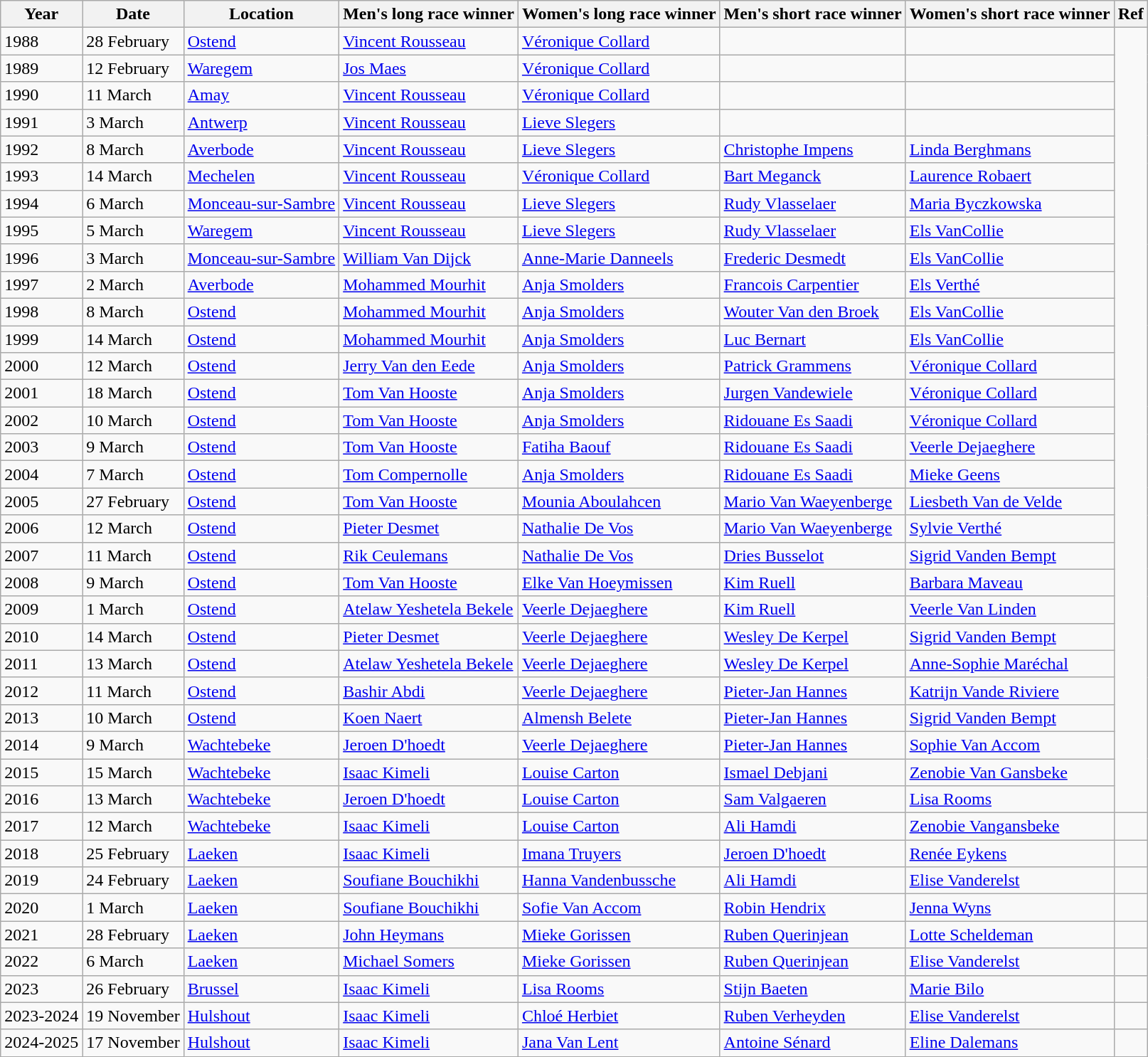<table class="wikitable">
<tr>
<th>Year</th>
<th>Date</th>
<th>Location</th>
<th>Men's long race winner</th>
<th>Women's long race winner</th>
<th>Men's short race winner</th>
<th>Women's short race winner</th>
<th>Ref</th>
</tr>
<tr>
<td>1988</td>
<td>28 February</td>
<td><a href='#'>Ostend</a></td>
<td><a href='#'>Vincent Rousseau</a></td>
<td><a href='#'>Véronique Collard</a></td>
<td></td>
<td></td>
</tr>
<tr>
<td>1989</td>
<td>12 February</td>
<td><a href='#'>Waregem</a></td>
<td><a href='#'>Jos Maes</a></td>
<td><a href='#'>Véronique Collard</a></td>
<td></td>
<td></td>
</tr>
<tr>
<td>1990</td>
<td>11 March</td>
<td><a href='#'>Amay</a></td>
<td><a href='#'>Vincent Rousseau</a></td>
<td><a href='#'>Véronique Collard</a></td>
<td></td>
<td></td>
</tr>
<tr>
<td>1991</td>
<td>3 March</td>
<td><a href='#'>Antwerp</a></td>
<td><a href='#'>Vincent Rousseau</a></td>
<td><a href='#'>Lieve Slegers</a></td>
<td></td>
<td></td>
</tr>
<tr>
<td>1992</td>
<td>8 March</td>
<td><a href='#'>Averbode</a></td>
<td><a href='#'>Vincent Rousseau</a></td>
<td><a href='#'>Lieve Slegers</a></td>
<td><a href='#'>Christophe Impens</a></td>
<td><a href='#'>Linda Berghmans</a></td>
</tr>
<tr>
<td>1993</td>
<td>14 March</td>
<td><a href='#'>Mechelen</a></td>
<td><a href='#'>Vincent Rousseau</a></td>
<td><a href='#'>Véronique Collard</a></td>
<td><a href='#'>Bart Meganck</a></td>
<td><a href='#'>Laurence Robaert</a></td>
</tr>
<tr>
<td>1994</td>
<td>6 March</td>
<td><a href='#'>Monceau-sur-Sambre</a></td>
<td><a href='#'>Vincent Rousseau</a></td>
<td><a href='#'>Lieve Slegers</a></td>
<td><a href='#'>Rudy Vlasselaer</a></td>
<td><a href='#'>Maria Byczkowska</a></td>
</tr>
<tr>
<td>1995</td>
<td>5 March</td>
<td><a href='#'>Waregem</a></td>
<td><a href='#'>Vincent Rousseau</a></td>
<td><a href='#'>Lieve Slegers</a></td>
<td><a href='#'>Rudy Vlasselaer</a></td>
<td><a href='#'>Els VanCollie</a></td>
</tr>
<tr>
<td>1996</td>
<td>3 March</td>
<td><a href='#'>Monceau-sur-Sambre</a></td>
<td><a href='#'>William Van Dijck</a></td>
<td><a href='#'>Anne-Marie Danneels</a></td>
<td><a href='#'>Frederic Desmedt</a></td>
<td><a href='#'>Els VanCollie</a></td>
</tr>
<tr>
<td>1997</td>
<td>2 March</td>
<td><a href='#'>Averbode</a></td>
<td><a href='#'>Mohammed Mourhit</a></td>
<td><a href='#'>Anja Smolders</a></td>
<td><a href='#'>Francois Carpentier</a></td>
<td><a href='#'>Els Verthé</a></td>
</tr>
<tr>
<td>1998</td>
<td>8 March</td>
<td><a href='#'>Ostend</a></td>
<td><a href='#'>Mohammed Mourhit</a></td>
<td><a href='#'>Anja Smolders</a></td>
<td><a href='#'>Wouter Van den Broek</a></td>
<td><a href='#'>Els VanCollie</a></td>
</tr>
<tr>
<td>1999</td>
<td>14 March</td>
<td><a href='#'>Ostend</a></td>
<td><a href='#'>Mohammed Mourhit</a></td>
<td><a href='#'>Anja Smolders</a></td>
<td><a href='#'>Luc Bernart</a></td>
<td><a href='#'>Els VanCollie</a></td>
</tr>
<tr>
<td>2000</td>
<td>12 March</td>
<td><a href='#'>Ostend</a></td>
<td><a href='#'>Jerry Van den Eede</a></td>
<td><a href='#'>Anja Smolders</a></td>
<td><a href='#'>Patrick Grammens</a></td>
<td><a href='#'>Véronique Collard</a></td>
</tr>
<tr>
<td>2001</td>
<td>18 March</td>
<td><a href='#'>Ostend</a></td>
<td><a href='#'>Tom Van Hooste</a></td>
<td><a href='#'>Anja Smolders</a></td>
<td><a href='#'>Jurgen Vandewiele</a></td>
<td><a href='#'>Véronique Collard</a></td>
</tr>
<tr>
<td>2002</td>
<td>10 March</td>
<td><a href='#'>Ostend</a></td>
<td><a href='#'>Tom Van Hooste</a></td>
<td><a href='#'>Anja Smolders</a></td>
<td><a href='#'>Ridouane Es Saadi</a></td>
<td><a href='#'>Véronique Collard</a></td>
</tr>
<tr>
<td>2003</td>
<td>9 March</td>
<td><a href='#'>Ostend</a></td>
<td><a href='#'>Tom Van Hooste</a></td>
<td><a href='#'>Fatiha Baouf</a></td>
<td><a href='#'>Ridouane Es Saadi</a></td>
<td><a href='#'>Veerle Dejaeghere</a></td>
</tr>
<tr>
<td>2004</td>
<td>7 March</td>
<td><a href='#'>Ostend</a></td>
<td><a href='#'>Tom Compernolle</a></td>
<td><a href='#'>Anja Smolders</a></td>
<td><a href='#'>Ridouane Es Saadi</a></td>
<td><a href='#'>Mieke Geens</a></td>
</tr>
<tr>
<td>2005</td>
<td>27 February</td>
<td><a href='#'>Ostend</a></td>
<td><a href='#'>Tom Van Hooste</a></td>
<td><a href='#'>Mounia Aboulahcen</a></td>
<td><a href='#'>Mario Van Waeyenberge</a></td>
<td><a href='#'>Liesbeth Van de Velde</a></td>
</tr>
<tr>
<td>2006</td>
<td>12 March</td>
<td><a href='#'>Ostend</a></td>
<td><a href='#'>Pieter Desmet</a></td>
<td><a href='#'>Nathalie De Vos</a></td>
<td><a href='#'>Mario Van Waeyenberge</a></td>
<td><a href='#'>Sylvie Verthé</a></td>
</tr>
<tr>
<td>2007</td>
<td>11 March</td>
<td><a href='#'>Ostend</a></td>
<td><a href='#'>Rik Ceulemans</a></td>
<td><a href='#'>Nathalie De Vos</a></td>
<td><a href='#'>Dries Busselot</a></td>
<td><a href='#'>Sigrid Vanden Bempt</a></td>
</tr>
<tr>
<td>2008</td>
<td>9 March</td>
<td><a href='#'>Ostend</a></td>
<td><a href='#'>Tom Van Hooste</a></td>
<td><a href='#'>Elke Van Hoeymissen</a></td>
<td><a href='#'>Kim Ruell</a></td>
<td><a href='#'>Barbara Maveau</a></td>
</tr>
<tr>
<td>2009</td>
<td>1 March</td>
<td><a href='#'>Ostend</a></td>
<td><a href='#'>Atelaw Yeshetela Bekele</a></td>
<td><a href='#'>Veerle Dejaeghere</a></td>
<td><a href='#'>Kim Ruell</a></td>
<td><a href='#'>Veerle Van Linden</a></td>
</tr>
<tr>
<td>2010</td>
<td>14 March</td>
<td><a href='#'>Ostend</a></td>
<td><a href='#'>Pieter Desmet</a></td>
<td><a href='#'>Veerle Dejaeghere</a></td>
<td><a href='#'>Wesley De Kerpel</a></td>
<td><a href='#'>Sigrid Vanden Bempt</a></td>
</tr>
<tr>
<td>2011</td>
<td>13 March</td>
<td><a href='#'>Ostend</a></td>
<td><a href='#'>Atelaw Yeshetela Bekele</a></td>
<td><a href='#'>Veerle Dejaeghere</a></td>
<td><a href='#'>Wesley De Kerpel</a></td>
<td><a href='#'>Anne-Sophie Maréchal</a></td>
</tr>
<tr>
<td>2012</td>
<td>11 March</td>
<td><a href='#'>Ostend</a></td>
<td><a href='#'>Bashir Abdi</a></td>
<td><a href='#'>Veerle Dejaeghere</a></td>
<td><a href='#'>Pieter-Jan Hannes</a></td>
<td><a href='#'>Katrijn Vande Riviere</a></td>
</tr>
<tr>
<td>2013</td>
<td>10 March</td>
<td><a href='#'>Ostend</a></td>
<td><a href='#'>Koen Naert</a></td>
<td><a href='#'>Almensh Belete</a></td>
<td><a href='#'>Pieter-Jan Hannes</a></td>
<td><a href='#'>Sigrid Vanden Bempt</a></td>
</tr>
<tr>
<td>2014</td>
<td>9 March</td>
<td><a href='#'>Wachtebeke</a></td>
<td><a href='#'>Jeroen D'hoedt</a></td>
<td><a href='#'>Veerle Dejaeghere</a></td>
<td><a href='#'>Pieter-Jan Hannes</a></td>
<td><a href='#'>Sophie Van Accom</a></td>
</tr>
<tr>
<td>2015</td>
<td>15 March</td>
<td><a href='#'>Wachtebeke</a></td>
<td><a href='#'>Isaac Kimeli</a></td>
<td><a href='#'>Louise Carton</a></td>
<td><a href='#'>Ismael Debjani</a></td>
<td><a href='#'>Zenobie Van Gansbeke</a></td>
</tr>
<tr>
<td>2016</td>
<td>13 March</td>
<td><a href='#'>Wachtebeke</a></td>
<td><a href='#'>Jeroen D'hoedt</a></td>
<td><a href='#'>Louise Carton</a></td>
<td><a href='#'>Sam Valgaeren</a></td>
<td><a href='#'>Lisa Rooms</a></td>
</tr>
<tr>
<td>2017</td>
<td>12 March</td>
<td><a href='#'>Wachtebeke</a></td>
<td><a href='#'>Isaac Kimeli</a></td>
<td><a href='#'>Louise Carton</a></td>
<td><a href='#'>Ali Hamdi</a></td>
<td><a href='#'>Zenobie Vangansbeke</a></td>
<td></td>
</tr>
<tr>
<td>2018</td>
<td>25 February</td>
<td><a href='#'>Laeken</a></td>
<td><a href='#'>Isaac Kimeli</a></td>
<td><a href='#'>Imana Truyers</a></td>
<td><a href='#'>Jeroen D'hoedt</a></td>
<td><a href='#'>Renée Eykens</a></td>
<td></td>
</tr>
<tr>
<td>2019</td>
<td>24 February</td>
<td><a href='#'>Laeken</a></td>
<td><a href='#'>Soufiane Bouchikhi</a></td>
<td><a href='#'>Hanna Vandenbussche</a></td>
<td><a href='#'>Ali Hamdi</a></td>
<td><a href='#'>Elise Vanderelst</a></td>
<td></td>
</tr>
<tr>
<td>2020</td>
<td>1 March</td>
<td><a href='#'>Laeken</a></td>
<td><a href='#'>Soufiane Bouchikhi</a></td>
<td><a href='#'>Sofie Van Accom</a></td>
<td><a href='#'>Robin Hendrix</a></td>
<td><a href='#'>Jenna Wyns</a></td>
<td></td>
</tr>
<tr>
<td>2021</td>
<td>28 February</td>
<td><a href='#'>Laeken</a></td>
<td><a href='#'>John Heymans</a></td>
<td><a href='#'>Mieke Gorissen</a></td>
<td><a href='#'>Ruben Querinjean</a></td>
<td><a href='#'>Lotte Scheldeman</a></td>
<td></td>
</tr>
<tr>
<td>2022</td>
<td>6 March</td>
<td><a href='#'>Laeken</a></td>
<td><a href='#'>Michael Somers</a></td>
<td><a href='#'>Mieke Gorissen</a></td>
<td><a href='#'>Ruben Querinjean</a></td>
<td><a href='#'>Elise Vanderelst</a></td>
<td></td>
</tr>
<tr>
<td>2023</td>
<td>26 February</td>
<td><a href='#'>Brussel</a></td>
<td><a href='#'>Isaac Kimeli</a></td>
<td><a href='#'>Lisa Rooms</a></td>
<td><a href='#'>Stijn Baeten</a></td>
<td><a href='#'>Marie Bilo</a></td>
<td></td>
</tr>
<tr>
<td>2023-2024</td>
<td>19 November</td>
<td><a href='#'>Hulshout</a></td>
<td><a href='#'>Isaac Kimeli</a></td>
<td><a href='#'>Chloé Herbiet</a></td>
<td><a href='#'>Ruben Verheyden</a></td>
<td><a href='#'>Elise Vanderelst</a></td>
<td></td>
</tr>
<tr>
<td>2024-2025</td>
<td>17 November</td>
<td><a href='#'>Hulshout</a></td>
<td><a href='#'>Isaac Kimeli</a></td>
<td><a href='#'>Jana Van Lent</a></td>
<td><a href='#'>Antoine Sénard</a></td>
<td><a href='#'>Eline Dalemans</a></td>
<td></td>
</tr>
</table>
